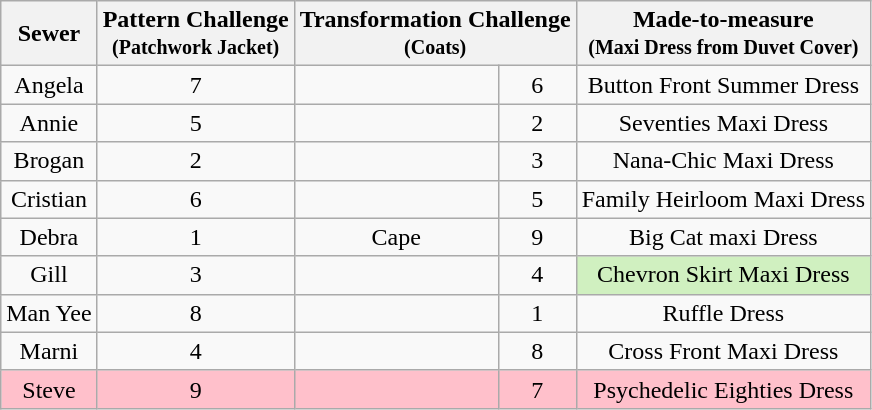<table class="wikitable" style="text-align:center;">
<tr>
<th>Sewer</th>
<th>Pattern Challenge<br><small>(Patchwork Jacket)</small></th>
<th colspan="2">Transformation Challenge<br><small>(Coats)</small></th>
<th>Made-to-measure<br><small>(Maxi Dress from Duvet Cover)</small></th>
</tr>
<tr>
<td>Angela</td>
<td>7</td>
<td></td>
<td>6</td>
<td>Button Front Summer Dress</td>
</tr>
<tr>
<td>Annie</td>
<td>5</td>
<td></td>
<td>2</td>
<td>Seventies Maxi Dress</td>
</tr>
<tr>
<td>Brogan</td>
<td>2</td>
<td></td>
<td>3</td>
<td>Nana-Chic Maxi Dress</td>
</tr>
<tr>
<td>Cristian</td>
<td>6</td>
<td></td>
<td>5</td>
<td>Family Heirloom Maxi Dress</td>
</tr>
<tr>
<td>Debra</td>
<td>1</td>
<td>Cape</td>
<td>9</td>
<td>Big Cat maxi Dress</td>
</tr>
<tr>
<td>Gill</td>
<td>3</td>
<td></td>
<td>4</td>
<td style="background:#d0f0c0">Chevron Skirt Maxi Dress</td>
</tr>
<tr>
<td>Man Yee</td>
<td>8</td>
<td></td>
<td>1</td>
<td>Ruffle Dress</td>
</tr>
<tr>
<td>Marni</td>
<td>4</td>
<td></td>
<td>8</td>
<td>Cross Front Maxi Dress</td>
</tr>
<tr style="background:pink">
<td>Steve</td>
<td>9</td>
<td></td>
<td>7</td>
<td>Psychedelic Eighties Dress</td>
</tr>
</table>
